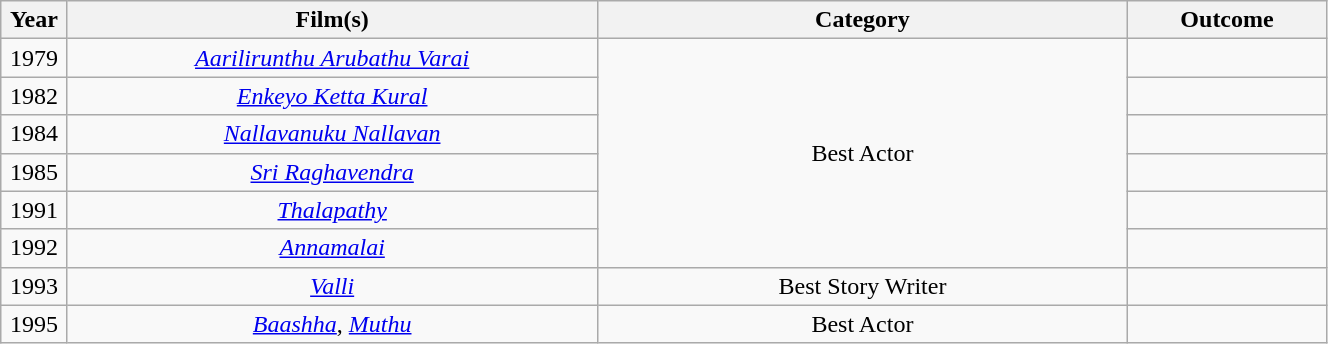<table class="wikitable sortable" style="width:70%;">
<tr>
<th width=5%>Year</th>
<th style="width:40%;">Film(s)</th>
<th style="width:40%;">Category</th>
<th style="width:40%;">Outcome</th>
</tr>
<tr>
<td style="text-align:center;">1979</td>
<td style="text-align:center;"><em><a href='#'>Aarilirunthu Arubathu Varai</a></em></td>
<td rowspan="6" style="text-align:center;">Best Actor</td>
<td></td>
</tr>
<tr>
<td style="text-align:center;">1982</td>
<td style="text-align:center;"><em><a href='#'>Enkeyo Ketta Kural</a></em></td>
<td></td>
</tr>
<tr>
<td style="text-align:center;">1984</td>
<td style="text-align:center;"><em><a href='#'>Nallavanuku Nallavan</a></em></td>
<td></td>
</tr>
<tr>
<td style="text-align:center;">1985</td>
<td style="text-align:center;"><em><a href='#'>Sri Raghavendra</a></em></td>
<td></td>
</tr>
<tr>
<td style="text-align:center;">1991</td>
<td style="text-align:center;"><em><a href='#'>Thalapathy</a></em></td>
<td></td>
</tr>
<tr>
<td style="text-align:center;">1992</td>
<td style="text-align:center;"><em><a href='#'>Annamalai</a></em></td>
<td></td>
</tr>
<tr>
<td style="text-align:center;">1993</td>
<td style="text-align:center;"><em><a href='#'>Valli</a></em></td>
<td style="text-align:center;">Best Story Writer</td>
<td></td>
</tr>
<tr>
<td style="text-align:center;">1995</td>
<td style="text-align:center;"><em><a href='#'>Baashha</a></em>, <em><a href='#'>Muthu</a></em></td>
<td style="text-align:center;">Best Actor</td>
<td></td>
</tr>
</table>
